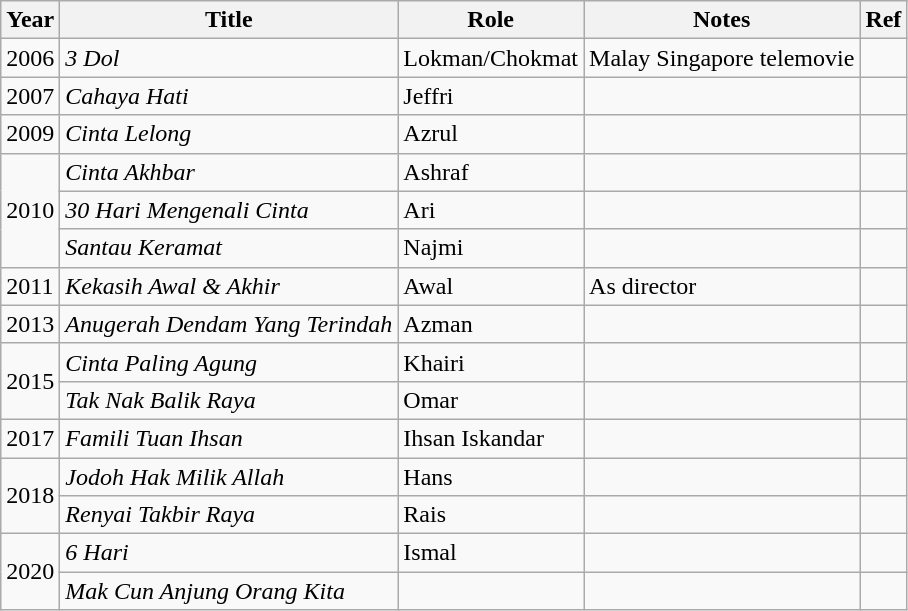<table class="wikitable">
<tr>
<th>Year</th>
<th>Title</th>
<th>Role</th>
<th>Notes</th>
<th>Ref</th>
</tr>
<tr>
<td>2006</td>
<td><em>3 Dol</em></td>
<td>Lokman/Chokmat</td>
<td>Malay Singapore telemovie</td>
<td></td>
</tr>
<tr>
<td>2007</td>
<td><em>Cahaya Hati</em></td>
<td>Jeffri</td>
<td></td>
<td></td>
</tr>
<tr>
<td>2009</td>
<td><em>Cinta Lelong</em></td>
<td>Azrul</td>
<td></td>
<td></td>
</tr>
<tr>
<td rowspan="3">2010</td>
<td><em>Cinta Akhbar</em></td>
<td>Ashraf</td>
<td></td>
<td></td>
</tr>
<tr>
<td><em>30 Hari Mengenali Cinta</em></td>
<td>Ari</td>
<td></td>
<td></td>
</tr>
<tr>
<td><em>Santau Keramat</em></td>
<td>Najmi</td>
<td></td>
<td></td>
</tr>
<tr>
<td>2011</td>
<td><em>Kekasih Awal & Akhir</em></td>
<td>Awal</td>
<td>As director</td>
<td></td>
</tr>
<tr>
<td>2013</td>
<td><em>Anugerah Dendam Yang Terindah</em></td>
<td>Azman</td>
<td></td>
<td></td>
</tr>
<tr>
<td rowspan="2">2015</td>
<td><em>Cinta Paling Agung</em></td>
<td>Khairi</td>
<td></td>
<td></td>
</tr>
<tr>
<td><em>Tak Nak Balik Raya</em></td>
<td>Omar</td>
<td></td>
<td></td>
</tr>
<tr>
<td>2017</td>
<td><em>Famili Tuan Ihsan</em></td>
<td>Ihsan Iskandar</td>
<td></td>
<td></td>
</tr>
<tr>
<td rowspan="2">2018</td>
<td><em>Jodoh Hak Milik Allah</em></td>
<td>Hans</td>
<td></td>
<td></td>
</tr>
<tr>
<td><em>Renyai Takbir Raya</em></td>
<td>Rais</td>
<td></td>
<td></td>
</tr>
<tr>
<td rowspan="2">2020</td>
<td><em>6 Hari</em></td>
<td>Ismal</td>
<td></td>
<td></td>
</tr>
<tr>
<td><em>Mak Cun Anjung Orang Kita</em></td>
<td></td>
<td></td>
<td></td>
</tr>
</table>
